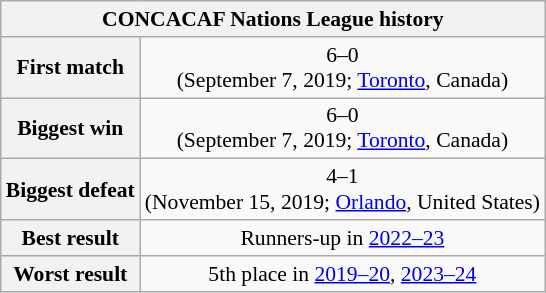<table class="wikitable collapsible collapsed" style="text-align: center;font-size:90%;">
<tr>
<th colspan="2">CONCACAF Nations League history</th>
</tr>
<tr>
<th>First match</th>
<td> 6–0 <br> (September 7, 2019; <a href='#'>Toronto</a>, Canada)</td>
</tr>
<tr>
<th>Biggest win</th>
<td> 6–0 <br> (September 7, 2019; <a href='#'>Toronto</a>, Canada)</td>
</tr>
<tr>
<th>Biggest defeat</th>
<td> 4–1 <br> (November 15, 2019; <a href='#'>Orlando</a>, United States)</td>
</tr>
<tr>
<th>Best result</th>
<td>Runners-up in <a href='#'>2022–23</a></td>
</tr>
<tr>
<th>Worst result</th>
<td>5th place in <a href='#'>2019–20</a>, <a href='#'>2023–24</a></td>
</tr>
</table>
